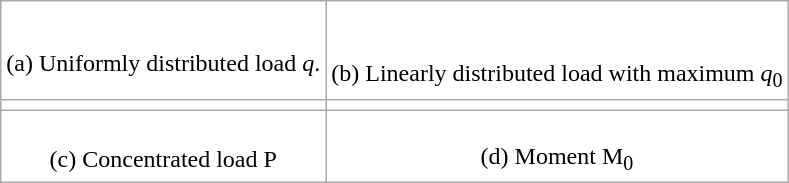<table class="wikitable" style="background:white; text-align:center;">
<tr>
<td><br>(a) Uniformly distributed load <em>q</em>.</td>
<td><br><br>(b) Linearly distributed load with maximum <em>q</em><sub>0</sub></td>
</tr>
<tr>
<td></td>
<td></td>
</tr>
<tr>
<td><br>(c) Concentrated load P</td>
<td><br>(d) Moment M<sub>0</sub></td>
</tr>
</table>
